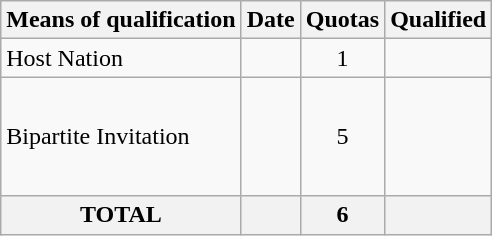<table class="wikitable">
<tr>
<th>Means of qualification</th>
<th>Date</th>
<th>Quotas</th>
<th>Qualified</th>
</tr>
<tr>
<td>Host Nation</td>
<td></td>
<td align=center>1</td>
<td></td>
</tr>
<tr>
<td>Bipartite Invitation</td>
<td align=center></td>
<td align=center>5</td>
<td><br><br><br><br></td>
</tr>
<tr>
<th>TOTAL</th>
<th></th>
<th>6</th>
<th></th>
</tr>
</table>
